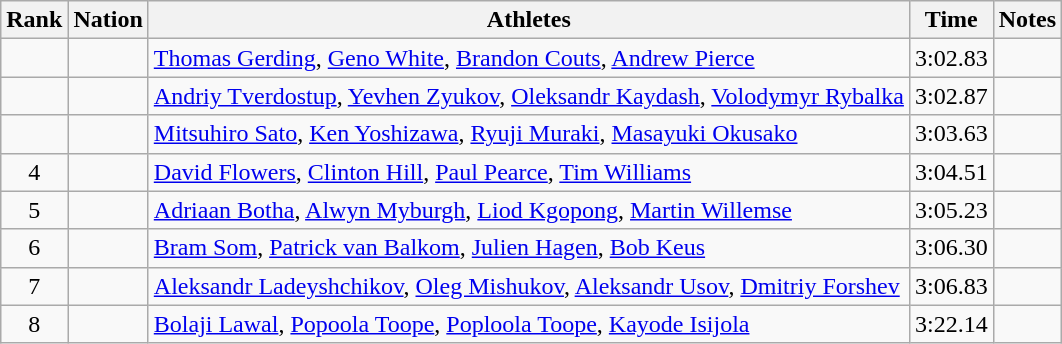<table class="wikitable sortable" style="text-align:center">
<tr>
<th>Rank</th>
<th>Nation</th>
<th>Athletes</th>
<th>Time</th>
<th>Notes</th>
</tr>
<tr>
<td></td>
<td align=left></td>
<td align=left><a href='#'>Thomas Gerding</a>, <a href='#'>Geno White</a>, <a href='#'>Brandon Couts</a>, <a href='#'>Andrew Pierce</a></td>
<td>3:02.83</td>
<td></td>
</tr>
<tr>
<td></td>
<td align=left></td>
<td align=left><a href='#'>Andriy Tverdostup</a>, <a href='#'>Yevhen Zyukov</a>, <a href='#'>Oleksandr Kaydash</a>, <a href='#'>Volodymyr Rybalka</a></td>
<td>3:02.87</td>
<td></td>
</tr>
<tr>
<td></td>
<td align=left></td>
<td align=left><a href='#'>Mitsuhiro Sato</a>, <a href='#'>Ken Yoshizawa</a>, <a href='#'>Ryuji Muraki</a>, <a href='#'>Masayuki Okusako</a></td>
<td>3:03.63</td>
<td></td>
</tr>
<tr>
<td>4</td>
<td align=left></td>
<td align=left><a href='#'>David Flowers</a>, <a href='#'>Clinton Hill</a>, <a href='#'>Paul Pearce</a>, <a href='#'>Tim Williams</a></td>
<td>3:04.51</td>
<td></td>
</tr>
<tr>
<td>5</td>
<td align=left></td>
<td align=left><a href='#'>Adriaan Botha</a>, <a href='#'>Alwyn Myburgh</a>, <a href='#'>Liod Kgopong</a>, <a href='#'>Martin Willemse</a></td>
<td>3:05.23</td>
<td></td>
</tr>
<tr>
<td>6</td>
<td align=left></td>
<td align=left><a href='#'>Bram Som</a>, <a href='#'>Patrick van Balkom</a>, <a href='#'>Julien Hagen</a>, <a href='#'>Bob Keus</a></td>
<td>3:06.30</td>
<td></td>
</tr>
<tr>
<td>7</td>
<td align=left></td>
<td align=left><a href='#'>Aleksandr Ladeyshchikov</a>, <a href='#'>Oleg Mishukov</a>, <a href='#'>Aleksandr Usov</a>, <a href='#'>Dmitriy Forshev</a></td>
<td>3:06.83</td>
<td></td>
</tr>
<tr>
<td>8</td>
<td align=left></td>
<td align=left><a href='#'>Bolaji Lawal</a>, <a href='#'>Popoola Toope</a>, <a href='#'>Poploola Toope</a>, <a href='#'>Kayode Isijola</a></td>
<td>3:22.14</td>
<td></td>
</tr>
</table>
